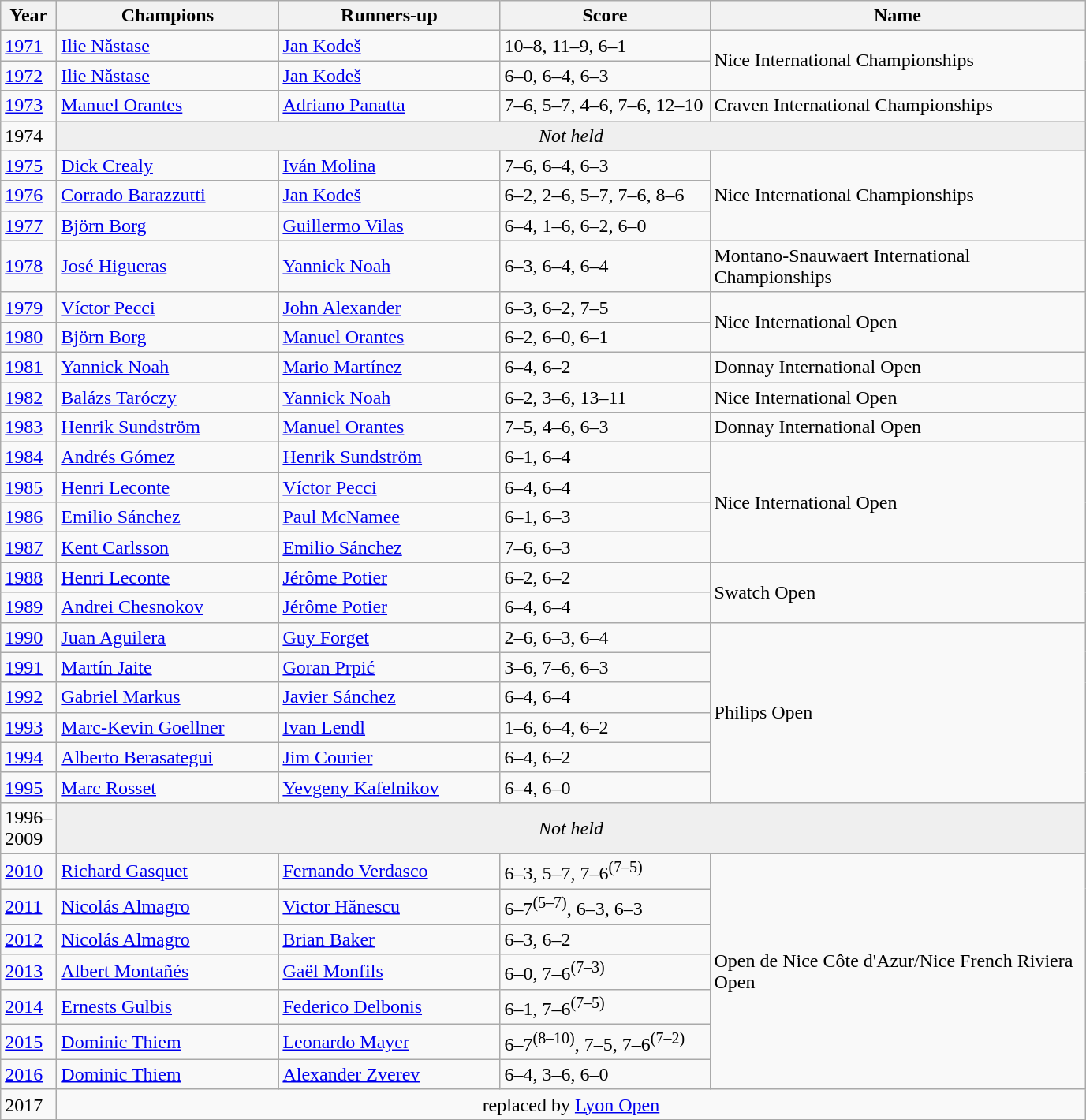<table class=wikitable>
<tr>
<th style="width:40px">Year</th>
<th style="width:180px">Champions</th>
<th style="width:180px">Runners-up</th>
<th style="width:170px" class="unsortable">Score</th>
<th style="width:310px">Name</th>
</tr>
<tr>
<td><a href='#'>1971</a></td>
<td> <a href='#'>Ilie Năstase</a></td>
<td> <a href='#'>Jan Kodeš</a></td>
<td>10–8, 11–9, 6–1</td>
<td rowspan=2>Nice International Championships</td>
</tr>
<tr>
<td><a href='#'>1972</a></td>
<td> <a href='#'>Ilie Năstase</a></td>
<td> <a href='#'>Jan Kodeš</a></td>
<td>6–0, 6–4, 6–3</td>
</tr>
<tr>
<td><a href='#'>1973</a></td>
<td> <a href='#'>Manuel Orantes</a></td>
<td> <a href='#'>Adriano Panatta</a></td>
<td>7–6, 5–7, 4–6, 7–6, 12–10</td>
<td rowspan=1>Craven International Championships</td>
</tr>
<tr>
<td>1974</td>
<td colspan=4 align="center" style="background:#efefef;"><em>Not held</em></td>
</tr>
<tr>
<td><a href='#'>1975</a></td>
<td> <a href='#'>Dick Crealy</a></td>
<td> <a href='#'>Iván Molina</a></td>
<td>7–6, 6–4, 6–3</td>
<td rowspan=3>Nice International Championships</td>
</tr>
<tr>
<td><a href='#'>1976</a></td>
<td> <a href='#'>Corrado Barazzutti</a></td>
<td> <a href='#'>Jan Kodeš</a></td>
<td>6–2, 2–6, 5–7, 7–6, 8–6</td>
</tr>
<tr>
<td><a href='#'>1977</a></td>
<td> <a href='#'>Björn Borg</a></td>
<td> <a href='#'>Guillermo Vilas</a></td>
<td>6–4, 1–6, 6–2, 6–0</td>
</tr>
<tr>
<td><a href='#'>1978</a></td>
<td> <a href='#'>José Higueras</a></td>
<td> <a href='#'>Yannick Noah</a></td>
<td>6–3, 6–4, 6–4</td>
<td rowspan=1>Montano-Snauwaert International Championships</td>
</tr>
<tr>
<td><a href='#'>1979</a></td>
<td> <a href='#'>Víctor Pecci</a></td>
<td> <a href='#'>John Alexander</a></td>
<td>6–3, 6–2, 7–5</td>
<td rowspan=2>Nice International Open</td>
</tr>
<tr>
<td><a href='#'>1980</a></td>
<td> <a href='#'>Björn Borg</a></td>
<td> <a href='#'>Manuel Orantes</a></td>
<td>6–2, 6–0, 6–1</td>
</tr>
<tr>
<td><a href='#'>1981</a></td>
<td> <a href='#'>Yannick Noah</a></td>
<td> <a href='#'>Mario Martínez</a></td>
<td>6–4, 6–2</td>
<td rowspan=1>Donnay International Open</td>
</tr>
<tr>
<td><a href='#'>1982</a></td>
<td> <a href='#'>Balázs Taróczy</a></td>
<td> <a href='#'>Yannick Noah</a></td>
<td>6–2, 3–6, 13–11</td>
<td rowspan=1>Nice International Open</td>
</tr>
<tr>
<td><a href='#'>1983</a></td>
<td> <a href='#'>Henrik Sundström</a></td>
<td> <a href='#'>Manuel Orantes</a></td>
<td>7–5, 4–6, 6–3</td>
<td rowspan=1>Donnay International Open</td>
</tr>
<tr>
<td><a href='#'>1984</a></td>
<td> <a href='#'>Andrés Gómez</a></td>
<td> <a href='#'>Henrik Sundström</a></td>
<td>6–1, 6–4</td>
<td rowspan=4>Nice International Open</td>
</tr>
<tr>
<td><a href='#'>1985</a></td>
<td> <a href='#'>Henri Leconte</a></td>
<td> <a href='#'>Víctor Pecci</a></td>
<td>6–4, 6–4</td>
</tr>
<tr>
<td><a href='#'>1986</a></td>
<td> <a href='#'>Emilio Sánchez</a></td>
<td> <a href='#'>Paul McNamee</a></td>
<td>6–1, 6–3</td>
</tr>
<tr>
<td><a href='#'>1987</a></td>
<td> <a href='#'>Kent Carlsson</a></td>
<td> <a href='#'>Emilio Sánchez</a></td>
<td>7–6, 6–3</td>
</tr>
<tr>
<td><a href='#'>1988</a></td>
<td> <a href='#'>Henri Leconte</a></td>
<td> <a href='#'>Jérôme Potier</a></td>
<td>6–2, 6–2</td>
<td rowspan=2>Swatch Open</td>
</tr>
<tr>
<td><a href='#'>1989</a></td>
<td> <a href='#'>Andrei Chesnokov</a></td>
<td> <a href='#'>Jérôme Potier</a></td>
<td>6–4, 6–4</td>
</tr>
<tr>
<td><a href='#'>1990</a></td>
<td> <a href='#'>Juan Aguilera</a></td>
<td> <a href='#'>Guy Forget</a></td>
<td>2–6, 6–3, 6–4</td>
<td rowspan=6>Philips Open</td>
</tr>
<tr>
<td><a href='#'>1991</a></td>
<td> <a href='#'>Martín Jaite</a></td>
<td> <a href='#'>Goran Prpić</a></td>
<td>3–6, 7–6, 6–3</td>
</tr>
<tr>
<td><a href='#'>1992</a></td>
<td> <a href='#'>Gabriel Markus</a></td>
<td> <a href='#'>Javier Sánchez</a></td>
<td>6–4, 6–4</td>
</tr>
<tr>
<td><a href='#'>1993</a></td>
<td> <a href='#'>Marc-Kevin Goellner</a></td>
<td> <a href='#'>Ivan Lendl</a></td>
<td>1–6, 6–4, 6–2</td>
</tr>
<tr>
<td><a href='#'>1994</a></td>
<td> <a href='#'>Alberto Berasategui</a></td>
<td> <a href='#'>Jim Courier</a></td>
<td>6–4, 6–2</td>
</tr>
<tr>
<td><a href='#'>1995</a></td>
<td> <a href='#'>Marc Rosset</a></td>
<td> <a href='#'>Yevgeny Kafelnikov</a></td>
<td>6–4, 6–0</td>
</tr>
<tr>
<td>1996–2009</td>
<td colspan=4 align="center" style="background:#efefef;"><em>Not held</em></td>
</tr>
<tr>
<td><a href='#'>2010</a></td>
<td> <a href='#'>Richard Gasquet</a></td>
<td> <a href='#'>Fernando Verdasco</a></td>
<td>6–3, 5–7, 7–6<sup>(7–5)</sup></td>
<td rowspan=7>Open de Nice Côte d'Azur/Nice French Riviera Open</td>
</tr>
<tr>
<td><a href='#'>2011</a></td>
<td> <a href='#'>Nicolás Almagro</a></td>
<td> <a href='#'>Victor Hănescu</a></td>
<td>6–7<sup>(5–7)</sup>, 6–3, 6–3</td>
</tr>
<tr>
<td><a href='#'>2012</a></td>
<td> <a href='#'>Nicolás Almagro</a></td>
<td> <a href='#'>Brian Baker</a></td>
<td>6–3, 6–2</td>
</tr>
<tr>
<td><a href='#'>2013</a></td>
<td> <a href='#'>Albert Montañés</a></td>
<td> <a href='#'>Gaël Monfils</a></td>
<td>6–0, 7–6<sup>(7–3)</sup></td>
</tr>
<tr>
<td><a href='#'>2014</a></td>
<td> <a href='#'>Ernests Gulbis</a></td>
<td> <a href='#'>Federico Delbonis</a></td>
<td>6–1, 7–6<sup>(7–5)</sup></td>
</tr>
<tr>
<td><a href='#'>2015</a></td>
<td> <a href='#'>Dominic Thiem</a></td>
<td> <a href='#'>Leonardo Mayer</a></td>
<td>6–7<sup>(8–10)</sup>, 7–5, 7–6<sup>(7–2)</sup></td>
</tr>
<tr>
<td><a href='#'>2016</a></td>
<td> <a href='#'>Dominic Thiem</a></td>
<td> <a href='#'>Alexander Zverev</a></td>
<td>6–4, 3–6, 6–0</td>
</tr>
<tr>
<td>2017</td>
<td colspan="4" align="center">replaced by <a href='#'>Lyon Open</a></td>
</tr>
</table>
